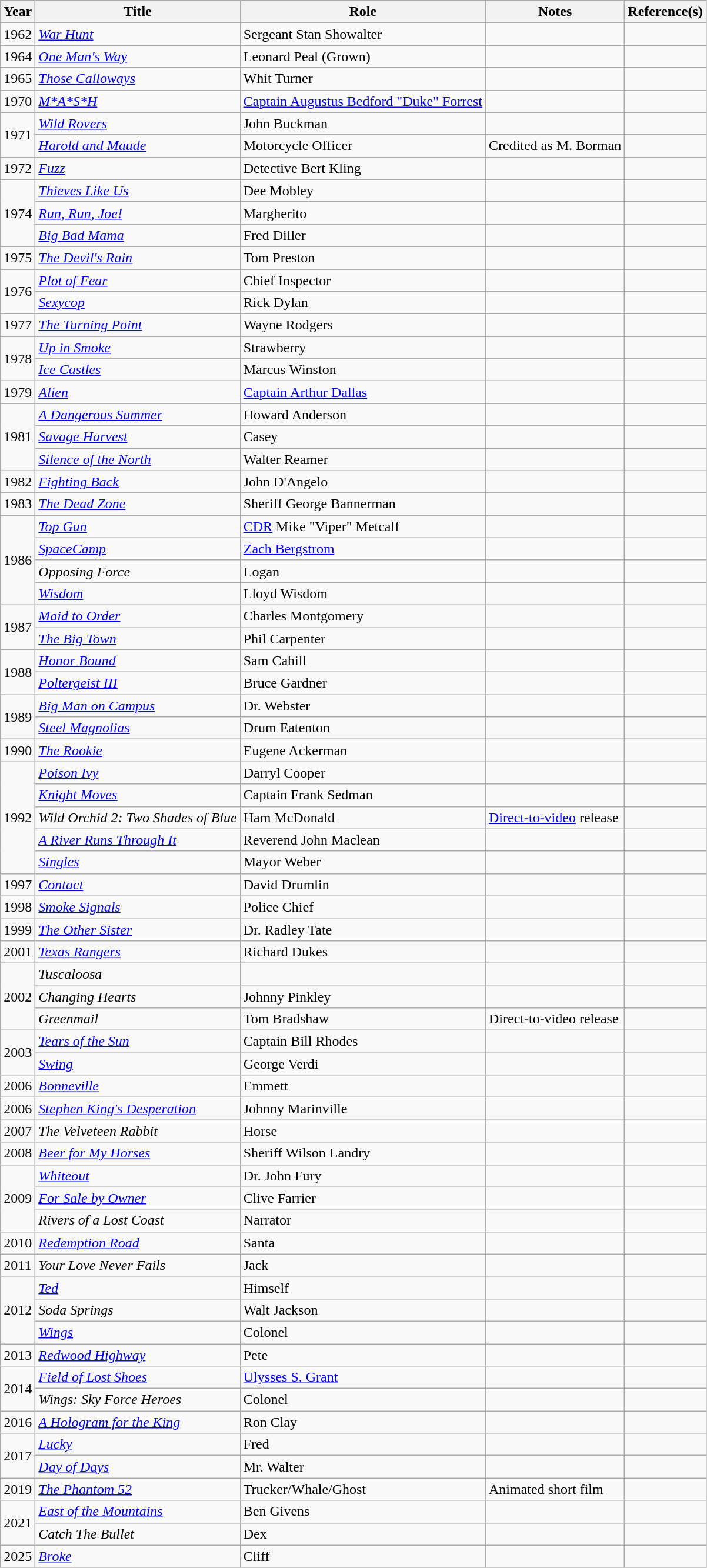<table class="wikitable sortable plainrowheaders">
<tr>
<th scope="col">Year</th>
<th scope="col">Title</th>
<th scope="col">Role</th>
<th scope="col" class="unsortable">Notes</th>
<th scope="col" class="unsortable">Reference(s)</th>
</tr>
<tr>
<td>1962</td>
<td><em><a href='#'>War Hunt</a></em></td>
<td>Sergeant Stan Showalter</td>
<td></td>
<td></td>
</tr>
<tr>
<td>1964</td>
<td><em><a href='#'>One Man's Way</a></em></td>
<td>Leonard Peal (Grown)</td>
<td></td>
<td></td>
</tr>
<tr>
<td>1965</td>
<td><em><a href='#'>Those Calloways</a></em></td>
<td>Whit Turner</td>
<td></td>
<td></td>
</tr>
<tr>
<td>1970</td>
<td><em><a href='#'>M*A*S*H</a></em></td>
<td><a href='#'>Captain Augustus Bedford "Duke" Forrest</a></td>
<td></td>
<td></td>
</tr>
<tr>
<td rowspan="2">1971</td>
<td><em><a href='#'>Wild Rovers</a></em></td>
<td>John Buckman</td>
<td></td>
<td></td>
</tr>
<tr>
<td><em><a href='#'>Harold and Maude</a></em></td>
<td>Motorcycle Officer</td>
<td>Credited as M. Borman</td>
<td></td>
</tr>
<tr>
<td>1972</td>
<td><em><a href='#'>Fuzz</a></em></td>
<td>Detective Bert Kling</td>
<td></td>
<td></td>
</tr>
<tr>
<td rowspan="3">1974</td>
<td><em><a href='#'>Thieves Like Us</a></em></td>
<td>Dee Mobley</td>
<td></td>
<td></td>
</tr>
<tr>
<td><em><a href='#'>Run, Run, Joe!</a></em></td>
<td>Margherito</td>
<td></td>
<td></td>
</tr>
<tr>
<td><em><a href='#'>Big Bad Mama</a></em></td>
<td>Fred Diller</td>
<td></td>
<td></td>
</tr>
<tr>
<td>1975</td>
<td><em><a href='#'>The Devil's Rain</a></em></td>
<td>Tom Preston</td>
<td></td>
<td></td>
</tr>
<tr>
<td rowspan="2">1976</td>
<td><em><a href='#'>Plot of Fear</a></em></td>
<td>Chief Inspector</td>
<td></td>
<td></td>
</tr>
<tr>
<td><em><a href='#'>Sexycop</a></em></td>
<td>Rick Dylan</td>
<td></td>
<td></td>
</tr>
<tr>
<td>1977</td>
<td><em><a href='#'>The Turning Point</a></em></td>
<td>Wayne Rodgers</td>
<td></td>
<td></td>
</tr>
<tr>
<td rowspan="2">1978</td>
<td><em><a href='#'>Up in Smoke</a></em></td>
<td>Strawberry</td>
<td></td>
<td></td>
</tr>
<tr>
<td><em><a href='#'>Ice Castles</a></em></td>
<td>Marcus Winston</td>
<td></td>
<td></td>
</tr>
<tr>
<td>1979</td>
<td><em><a href='#'>Alien</a></em></td>
<td><a href='#'>Captain Arthur Dallas</a></td>
<td></td>
<td></td>
</tr>
<tr>
<td rowspan="3">1981</td>
<td><em><a href='#'>A Dangerous Summer</a></em></td>
<td>Howard Anderson</td>
<td></td>
<td></td>
</tr>
<tr>
<td><em><a href='#'>Savage Harvest</a></em></td>
<td>Casey</td>
<td></td>
<td></td>
</tr>
<tr>
<td><em><a href='#'>Silence of the North</a></em></td>
<td>Walter Reamer</td>
<td></td>
<td></td>
</tr>
<tr>
<td>1982</td>
<td><em><a href='#'>Fighting Back</a></em></td>
<td>John D'Angelo</td>
<td></td>
<td></td>
</tr>
<tr>
<td>1983</td>
<td><em><a href='#'>The Dead Zone</a></em></td>
<td>Sheriff George Bannerman</td>
<td></td>
<td></td>
</tr>
<tr>
<td rowspan="4">1986</td>
<td><em><a href='#'>Top Gun</a></em></td>
<td><a href='#'>CDR</a> Mike "Viper" Metcalf</td>
<td></td>
<td></td>
</tr>
<tr>
<td><em><a href='#'>SpaceCamp</a></em></td>
<td><a href='#'>Zach Bergstrom</a></td>
<td></td>
<td></td>
</tr>
<tr>
<td><em>Opposing Force</em></td>
<td>Logan</td>
<td></td>
<td></td>
</tr>
<tr>
<td><em><a href='#'>Wisdom</a></em></td>
<td>Lloyd Wisdom</td>
<td></td>
<td></td>
</tr>
<tr>
<td rowspan="2">1987</td>
<td><em><a href='#'>Maid to Order</a></em></td>
<td>Charles Montgomery</td>
<td></td>
<td></td>
</tr>
<tr>
<td><em><a href='#'>The Big Town</a></em></td>
<td>Phil Carpenter</td>
<td></td>
<td></td>
</tr>
<tr>
<td rowspan="2">1988</td>
<td><em><a href='#'>Honor Bound</a></em></td>
<td>Sam Cahill</td>
<td></td>
<td></td>
</tr>
<tr>
<td><em><a href='#'>Poltergeist III</a></em></td>
<td>Bruce Gardner</td>
<td></td>
<td></td>
</tr>
<tr>
<td rowspan="2">1989</td>
<td><em><a href='#'>Big Man on Campus</a></em></td>
<td>Dr. Webster</td>
<td></td>
<td></td>
</tr>
<tr>
<td><em><a href='#'>Steel Magnolias</a></em></td>
<td>Drum Eatenton</td>
<td></td>
<td></td>
</tr>
<tr>
<td>1990</td>
<td><em><a href='#'>The Rookie</a></em></td>
<td>Eugene Ackerman</td>
<td></td>
<td></td>
</tr>
<tr>
<td rowspan="5">1992</td>
<td><em><a href='#'>Poison Ivy</a></em></td>
<td>Darryl Cooper</td>
<td></td>
<td></td>
</tr>
<tr>
<td><em><a href='#'>Knight Moves</a></em></td>
<td>Captain Frank Sedman</td>
<td></td>
<td></td>
</tr>
<tr>
<td><em>Wild Orchid 2: Two Shades of Blue</em></td>
<td>Ham McDonald</td>
<td><a href='#'>Direct-to-video</a> release</td>
<td></td>
</tr>
<tr>
<td><em><a href='#'>A River Runs Through It</a></em></td>
<td>Reverend John Maclean</td>
<td></td>
<td></td>
</tr>
<tr>
<td><em><a href='#'>Singles</a></em></td>
<td>Mayor Weber</td>
<td></td>
<td></td>
</tr>
<tr>
<td>1997</td>
<td><em><a href='#'>Contact</a></em></td>
<td>David Drumlin</td>
<td></td>
<td></td>
</tr>
<tr>
<td>1998</td>
<td><em><a href='#'>Smoke Signals</a></em></td>
<td>Police Chief</td>
<td></td>
<td></td>
</tr>
<tr>
<td>1999</td>
<td><em><a href='#'>The Other Sister</a></em></td>
<td>Dr. Radley Tate</td>
<td></td>
<td></td>
</tr>
<tr>
<td>2001</td>
<td><em><a href='#'>Texas Rangers</a></em></td>
<td>Richard Dukes</td>
<td></td>
<td></td>
</tr>
<tr>
<td rowspan="3">2002</td>
<td><em>Tuscaloosa</em></td>
<td></td>
<td></td>
<td></td>
</tr>
<tr>
<td><em>Changing Hearts</em></td>
<td>Johnny Pinkley</td>
<td></td>
<td></td>
</tr>
<tr>
<td><em>Greenmail</em></td>
<td>Tom Bradshaw</td>
<td>Direct-to-video release</td>
<td></td>
</tr>
<tr>
<td rowspan="2">2003</td>
<td><em><a href='#'>Tears of the Sun</a></em></td>
<td>Captain Bill Rhodes</td>
<td></td>
<td></td>
</tr>
<tr>
<td><em><a href='#'>Swing</a></em></td>
<td>George Verdi</td>
<td></td>
<td></td>
</tr>
<tr>
<td>2006</td>
<td><em><a href='#'>Bonneville</a></em></td>
<td>Emmett</td>
<td></td>
<td></td>
</tr>
<tr>
<td>2006</td>
<td><em><a href='#'>Stephen King's Desperation</a></em></td>
<td>Johnny Marinville</td>
<td></td>
<td></td>
</tr>
<tr>
<td>2007</td>
<td><em>The Velveteen Rabbit</em></td>
<td>Horse</td>
<td></td>
<td></td>
</tr>
<tr>
<td>2008</td>
<td><em><a href='#'>Beer for My Horses</a></em></td>
<td>Sheriff Wilson Landry</td>
<td></td>
<td></td>
</tr>
<tr>
<td rowspan="3">2009</td>
<td><em><a href='#'>Whiteout</a></em></td>
<td>Dr. John Fury</td>
<td></td>
<td></td>
</tr>
<tr>
<td><em><a href='#'>For Sale by Owner</a></em></td>
<td>Clive Farrier</td>
<td></td>
<td></td>
</tr>
<tr>
<td><em>Rivers of a Lost Coast</em></td>
<td>Narrator</td>
<td></td>
<td></td>
</tr>
<tr>
<td>2010</td>
<td><em><a href='#'>Redemption Road</a></em></td>
<td>Santa</td>
<td></td>
<td></td>
</tr>
<tr>
<td>2011</td>
<td><em>Your Love Never Fails</em></td>
<td>Jack</td>
<td></td>
<td></td>
</tr>
<tr>
<td rowspan="3">2012</td>
<td><em><a href='#'>Ted</a></em></td>
<td>Himself</td>
<td></td>
<td></td>
</tr>
<tr>
<td><em>Soda Springs</em></td>
<td>Walt Jackson</td>
<td></td>
<td></td>
</tr>
<tr>
<td><em><a href='#'>Wings</a></em></td>
<td>Colonel</td>
<td></td>
<td></td>
</tr>
<tr>
<td>2013</td>
<td><em><a href='#'>Redwood Highway</a></em></td>
<td>Pete</td>
<td></td>
<td></td>
</tr>
<tr>
<td rowspan="2">2014</td>
<td><em><a href='#'>Field of Lost Shoes</a></em></td>
<td><a href='#'>Ulysses S. Grant</a></td>
<td></td>
<td></td>
</tr>
<tr>
<td><em>Wings: Sky Force Heroes</em></td>
<td>Colonel</td>
<td></td>
<td></td>
</tr>
<tr>
<td>2016</td>
<td><em><a href='#'>A Hologram for the King</a></em></td>
<td>Ron Clay</td>
<td></td>
<td></td>
</tr>
<tr>
<td rowspan="2">2017</td>
<td><em><a href='#'>Lucky</a></em></td>
<td>Fred</td>
<td></td>
<td></td>
</tr>
<tr>
<td><em><a href='#'>Day of Days</a></em></td>
<td>Mr. Walter</td>
<td></td>
<td></td>
</tr>
<tr>
<td>2019</td>
<td><em><a href='#'>The Phantom 52</a></em></td>
<td>Trucker/Whale/Ghost</td>
<td>Animated short film</td>
<td></td>
</tr>
<tr>
<td rowspan="2">2021</td>
<td><em><a href='#'>East of the Mountains</a></em></td>
<td>Ben Givens</td>
<td></td>
<td></td>
</tr>
<tr>
<td><em>Catch The Bullet</em></td>
<td>Dex</td>
<td></td>
<td></td>
</tr>
<tr>
<td>2025</td>
<td><em><a href='#'>Broke</a></em></td>
<td>Cliff</td>
<td></td>
<td></td>
</tr>
</table>
